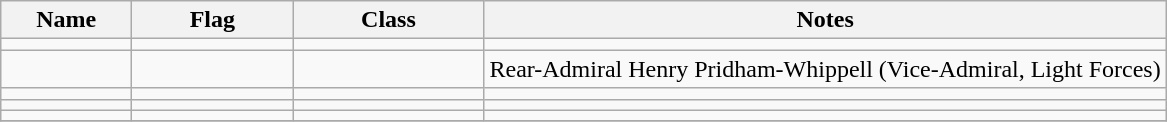<table class="wikitable sortable">
<tr>
<th scope="col" width="80px">Name</th>
<th scope="col" width="100px">Flag</th>
<th scope="col" width="120px">Class</th>
<th>Notes</th>
</tr>
<tr>
<td align="left"></td>
<td align="left"></td>
<td align="left"></td>
<td align="left"></td>
</tr>
<tr>
<td align="left"></td>
<td align="left"></td>
<td align="left"></td>
<td align="left">Rear-Admiral Henry Pridham-Whippell (Vice-Admiral, Light Forces)</td>
</tr>
<tr>
<td align="left"></td>
<td align="left"></td>
<td align="left"></td>
<td align="left"></td>
</tr>
<tr>
<td align="left"></td>
<td align="left"></td>
<td align="left"></td>
<td align="left"></td>
</tr>
<tr>
<td align="left"></td>
<td align="left"></td>
<td align="left"></td>
<td align="left"></td>
</tr>
<tr>
</tr>
</table>
